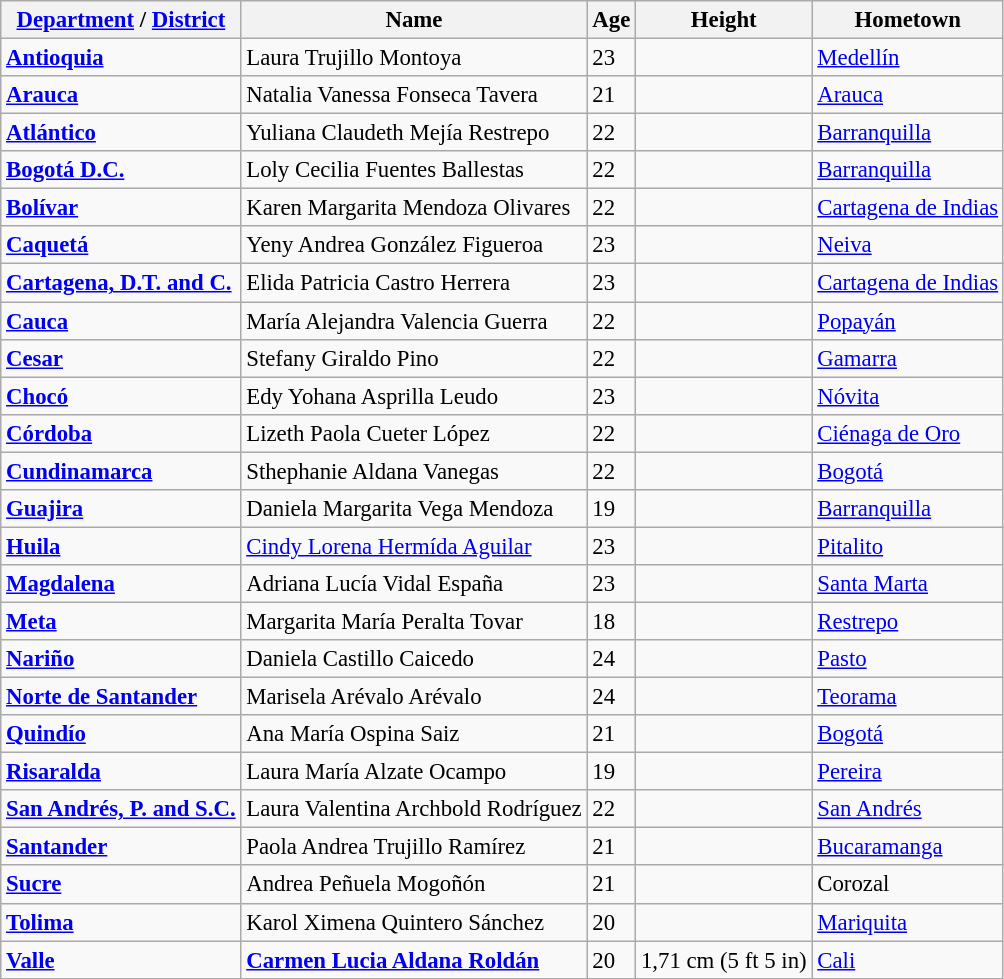<table class="sortable wikitable" style="font-size: 95%;">
<tr>
<th><a href='#'>Department</a> / <a href='#'>District</a></th>
<th>Name</th>
<th>Age</th>
<th>Height</th>
<th>Hometown</th>
</tr>
<tr>
<td><strong> <a href='#'>Antioquia</a></strong></td>
<td>Laura Trujillo Montoya</td>
<td>23</td>
<td></td>
<td><a href='#'>Medellín</a></td>
</tr>
<tr>
<td> <a href='#'><strong>Arauca</strong></a></td>
<td>Natalia Vanessa Fonseca Tavera</td>
<td>21</td>
<td></td>
<td><a href='#'>Arauca</a></td>
</tr>
<tr>
<td><strong> <a href='#'>Atlántico</a></strong></td>
<td>Yuliana Claudeth Mejía Restrepo</td>
<td>22</td>
<td></td>
<td><a href='#'>Barranquilla</a></td>
</tr>
<tr>
<td><strong> <a href='#'>Bogotá D.C.</a></strong></td>
<td>Loly Cecilia Fuentes Ballestas</td>
<td>22</td>
<td></td>
<td><a href='#'>Barranquilla</a></td>
</tr>
<tr>
<td><strong> <a href='#'>Bolívar</a></strong></td>
<td>Karen Margarita Mendoza Olivares</td>
<td>22</td>
<td></td>
<td><a href='#'>Cartagena de Indias</a></td>
</tr>
<tr>
<td> <a href='#'><strong>Caquetá</strong></a></td>
<td>Yeny Andrea González Figueroa</td>
<td>23</td>
<td></td>
<td><a href='#'>Neiva</a></td>
</tr>
<tr>
<td><strong> <a href='#'>Cartagena, D.T. and C.</a></strong></td>
<td>Elida Patricia Castro Herrera</td>
<td>23</td>
<td></td>
<td><a href='#'>Cartagena de Indias</a></td>
</tr>
<tr>
<td><strong> <a href='#'>Cauca</a></strong></td>
<td>María Alejandra Valencia Guerra</td>
<td>22</td>
<td></td>
<td><a href='#'>Popayán</a></td>
</tr>
<tr>
<td><strong> <a href='#'>Cesar</a></strong></td>
<td>Stefany Giraldo Pino</td>
<td>22</td>
<td></td>
<td><a href='#'>Gamarra</a></td>
</tr>
<tr>
<td><strong> <a href='#'>Chocó</a></strong></td>
<td>Edy Yohana Asprilla Leudo</td>
<td>23</td>
<td></td>
<td><a href='#'>Nóvita</a></td>
</tr>
<tr>
<td> <a href='#'><strong>Córdoba</strong></a></td>
<td>Lizeth Paola Cueter López</td>
<td>22</td>
<td></td>
<td><a href='#'>Ciénaga de Oro</a></td>
</tr>
<tr>
<td><strong> <a href='#'>Cundinamarca</a></strong></td>
<td>Sthephanie Aldana Vanegas</td>
<td>22</td>
<td></td>
<td><a href='#'>Bogotá</a></td>
</tr>
<tr>
<td><strong> <a href='#'>Guajira</a></strong></td>
<td>Daniela Margarita Vega Mendoza</td>
<td>19</td>
<td></td>
<td><a href='#'>Barranquilla</a></td>
</tr>
<tr>
<td><strong> <a href='#'>Huila</a></strong></td>
<td><a href='#'>Cindy Lorena Hermída Aguilar</a></td>
<td>23</td>
<td></td>
<td><a href='#'>Pitalito</a></td>
</tr>
<tr>
<td><strong> <a href='#'>Magdalena</a></strong></td>
<td>Adriana Lucía Vidal España</td>
<td>23</td>
<td></td>
<td><a href='#'>Santa Marta</a></td>
</tr>
<tr>
<td><strong> <a href='#'>Meta</a></strong></td>
<td>Margarita María Peralta Tovar</td>
<td>18</td>
<td></td>
<td><a href='#'>Restrepo</a></td>
</tr>
<tr>
<td><strong> <a href='#'>Nariño</a></strong></td>
<td>Daniela Castillo Caicedo</td>
<td>24</td>
<td></td>
<td><a href='#'>Pasto</a></td>
</tr>
<tr>
<td><strong> <a href='#'>Norte de Santander</a></strong></td>
<td>Marisela Arévalo Arévalo</td>
<td>24</td>
<td></td>
<td><a href='#'>Teorama</a></td>
</tr>
<tr>
<td><strong> <a href='#'>Quindío</a></strong></td>
<td>Ana María Ospina Saiz</td>
<td>21</td>
<td></td>
<td><a href='#'>Bogotá</a></td>
</tr>
<tr>
<td><strong> <a href='#'>Risaralda</a></strong></td>
<td>Laura María Alzate Ocampo</td>
<td>19</td>
<td></td>
<td><a href='#'>Pereira</a></td>
</tr>
<tr>
<td><strong> <a href='#'>San Andrés, P. and S.C.</a></strong></td>
<td>Laura Valentina Archbold Rodríguez</td>
<td>22</td>
<td></td>
<td><a href='#'>San Andrés</a></td>
</tr>
<tr>
<td> <a href='#'><strong>Santander</strong></a></td>
<td>Paola Andrea Trujillo Ramírez</td>
<td>21</td>
<td></td>
<td><a href='#'>Bucaramanga</a></td>
</tr>
<tr>
<td> <strong><a href='#'>Sucre</a></strong></td>
<td>Andrea Peñuela Mogoñón</td>
<td>21</td>
<td></td>
<td>Corozal</td>
</tr>
<tr>
<td><strong> <a href='#'>Tolima</a></strong></td>
<td>Karol Ximena Quintero Sánchez</td>
<td>20</td>
<td></td>
<td><a href='#'>Mariquita</a></td>
</tr>
<tr>
<td><strong> <a href='#'>Valle</a></strong></td>
<td><strong><a href='#'>Carmen Lucia Aldana Roldán</a></strong></td>
<td>20</td>
<td {{height>1,71 cm (5 ft 5 in)</td>
<td><a href='#'>Cali</a></td>
</tr>
</table>
